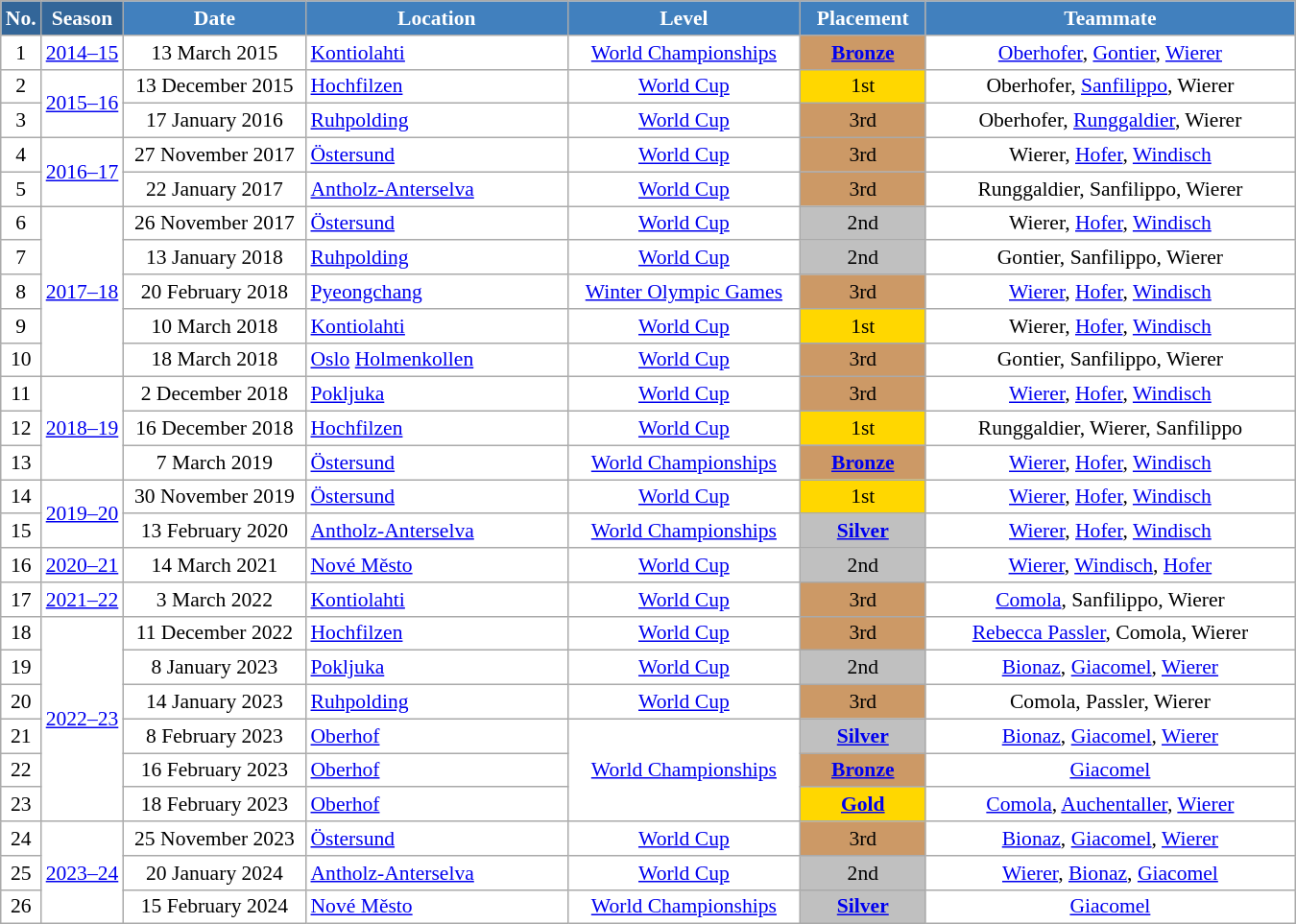<table class="wikitable sortable" style="font-size:90%; text-align:center; border:grey solid 1px; border-collapse:collapse; background:#ffffff;">
<tr style="background:#efefef;">
<th style="background-color:#369; color:white;">No.</th>
<th style="background-color:#369; color:white;">Season</th>
<th style="background-color:#4180be; color:white; width:120px;">Date</th>
<th style="background-color:#4180be; color:white; width:175px;">Location</th>
<th style="background-color:#4180be; color:white; width:155px;">Level</th>
<th style="background-color:#4180be; color:white; width:80px;">Placement</th>
<th style="background-color:#4180be; color:white; width:250px;">Teammate</th>
</tr>
<tr>
<td>1</td>
<td><a href='#'>2014–15</a></td>
<td>13 March 2015</td>
<td align=left> <a href='#'>Kontiolahti</a></td>
<td><a href='#'>World Championships</a></td>
<td align=center bgcolor="cc9966"><a href='#'><strong>Bronze</strong></a></td>
<td><a href='#'>Oberhofer</a>, <a href='#'>Gontier</a>, <a href='#'>Wierer</a></td>
</tr>
<tr>
<td>2</td>
<td rowspan=2><a href='#'>2015–16</a></td>
<td>13 December 2015</td>
<td align=left> <a href='#'>Hochfilzen</a></td>
<td><a href='#'>World Cup</a></td>
<td align=center bgcolor="gold">1st</td>
<td>Oberhofer, <a href='#'>Sanfilippo</a>, Wierer</td>
</tr>
<tr>
<td>3</td>
<td>17 January 2016</td>
<td align=left> <a href='#'>Ruhpolding</a></td>
<td><a href='#'>World Cup</a></td>
<td align=center bgcolor="cc9966">3rd</td>
<td>Oberhofer, <a href='#'>Runggaldier</a>, Wierer</td>
</tr>
<tr>
<td>4</td>
<td rowspan=2><a href='#'>2016–17</a></td>
<td>27 November 2017</td>
<td align=left> <a href='#'>Östersund</a></td>
<td><a href='#'>World Cup</a></td>
<td align=center bgcolor="cc9966">3rd</td>
<td>Wierer, <a href='#'>Hofer</a>, <a href='#'>Windisch</a></td>
</tr>
<tr>
<td>5</td>
<td>22 January 2017</td>
<td align=left> <a href='#'>Antholz-Anterselva</a></td>
<td><a href='#'>World Cup</a></td>
<td align=center bgcolor="cc9966">3rd</td>
<td>Runggaldier, Sanfilippo, Wierer</td>
</tr>
<tr>
<td>6</td>
<td rowspan=5><a href='#'>2017–18</a></td>
<td>26 November 2017</td>
<td align=left> <a href='#'>Östersund</a></td>
<td><a href='#'>World Cup</a></td>
<td align=center bgcolor="silver">2nd</td>
<td>Wierer, <a href='#'>Hofer</a>, <a href='#'>Windisch</a></td>
</tr>
<tr>
<td>7</td>
<td>13 January 2018</td>
<td align=left> <a href='#'>Ruhpolding</a></td>
<td><a href='#'>World Cup</a></td>
<td align=center bgcolor="silver">2nd</td>
<td>Gontier, Sanfilippo, Wierer</td>
</tr>
<tr>
<td>8</td>
<td>20 February 2018</td>
<td align=left> <a href='#'>Pyeongchang</a></td>
<td> <a href='#'>Winter Olympic Games</a></td>
<td bgcolor="cc9966">3rd</td>
<td align=center><a href='#'>Wierer</a>, <a href='#'>Hofer</a>, <a href='#'>Windisch</a></td>
</tr>
<tr>
<td>9</td>
<td>10 March 2018</td>
<td align=left> <a href='#'>Kontiolahti</a></td>
<td><a href='#'>World Cup</a></td>
<td align=center bgcolor="gold">1st</td>
<td>Wierer, <a href='#'>Hofer</a>, <a href='#'>Windisch</a></td>
</tr>
<tr>
<td>10</td>
<td>18 March 2018</td>
<td align=left> <a href='#'>Oslo</a> <a href='#'>Holmenkollen</a></td>
<td><a href='#'>World Cup</a></td>
<td align=center bgcolor="cc9966">3rd</td>
<td>Gontier, Sanfilippo, Wierer</td>
</tr>
<tr>
<td>11</td>
<td rowspan=3><a href='#'>2018–19</a></td>
<td>2 December 2018</td>
<td align=left> <a href='#'>Pokljuka</a></td>
<td><a href='#'>World Cup</a></td>
<td align=center bgcolor="cc9966">3rd</td>
<td><a href='#'>Wierer</a>, <a href='#'>Hofer</a>, <a href='#'>Windisch</a></td>
</tr>
<tr>
<td>12</td>
<td>16 December 2018</td>
<td align=left> <a href='#'>Hochfilzen</a></td>
<td><a href='#'>World Cup</a></td>
<td align=center bgcolor="gold">1st</td>
<td>Runggaldier, Wierer, Sanfilippo</td>
</tr>
<tr>
<td>13</td>
<td>7 March 2019</td>
<td align=left> <a href='#'>Östersund</a></td>
<td><a href='#'>World Championships</a></td>
<td align=center bgcolor="cc9966"><a href='#'><strong>Bronze</strong></a></td>
<td><a href='#'>Wierer</a>, <a href='#'>Hofer</a>, <a href='#'>Windisch</a></td>
</tr>
<tr>
<td>14</td>
<td rowspan=2><a href='#'>2019–20</a></td>
<td>30 November 2019</td>
<td align=left> <a href='#'>Östersund</a></td>
<td><a href='#'>World Cup</a></td>
<td align=center bgcolor="gold">1st</td>
<td><a href='#'>Wierer</a>, <a href='#'>Hofer</a>, <a href='#'>Windisch</a></td>
</tr>
<tr>
<td>15</td>
<td>13 February 2020</td>
<td align=left> <a href='#'>Antholz-Anterselva</a></td>
<td><a href='#'>World Championships</a></td>
<td align=center bgcolor="silver"><a href='#'><strong>Silver</strong></a></td>
<td><a href='#'>Wierer</a>, <a href='#'>Hofer</a>, <a href='#'>Windisch</a></td>
</tr>
<tr>
<td>16</td>
<td><a href='#'>2020–21</a></td>
<td>14 March 2021</td>
<td align=left> <a href='#'>Nové Město</a></td>
<td><a href='#'>World Cup</a></td>
<td align=center bgcolor="silver">2nd</td>
<td><a href='#'>Wierer</a>, <a href='#'>Windisch</a>, <a href='#'>Hofer</a></td>
</tr>
<tr>
<td>17</td>
<td><a href='#'>2021–22</a></td>
<td>3 March 2022</td>
<td align=left><a href='#'>Kontiolahti</a></td>
<td><a href='#'>World Cup</a></td>
<td align=center bgcolor="cc9966">3rd</td>
<td><a href='#'>Comola</a>, Sanfilippo, Wierer</td>
</tr>
<tr>
<td>18</td>
<td rowspan=6><a href='#'>2022–23</a></td>
<td>11 December 2022</td>
<td align=left> <a href='#'>Hochfilzen</a></td>
<td><a href='#'>World Cup</a></td>
<td align=center bgcolor="cc9966">3rd</td>
<td><a href='#'>Rebecca Passler</a>, Comola, Wierer</td>
</tr>
<tr>
<td>19</td>
<td>8 January 2023</td>
<td align=left> <a href='#'>Pokljuka</a></td>
<td><a href='#'>World Cup</a></td>
<td align=center bgcolor="silver">2nd</td>
<td><a href='#'>Bionaz</a>, <a href='#'>Giacomel</a>, <a href='#'>Wierer</a></td>
</tr>
<tr>
<td>20</td>
<td>14 January 2023</td>
<td align=left> <a href='#'>Ruhpolding</a></td>
<td><a href='#'>World Cup</a></td>
<td align=center bgcolor="cc9966">3rd</td>
<td>Comola, Passler, Wierer</td>
</tr>
<tr>
<td>21</td>
<td>8 February 2023</td>
<td align=left> <a href='#'>Oberhof</a></td>
<td rowspan=3><a href='#'>World Championships</a></td>
<td align=center bgcolor="silver"><a href='#'><strong>Silver</strong></a></td>
<td><a href='#'>Bionaz</a>, <a href='#'>Giacomel</a>, <a href='#'>Wierer</a></td>
</tr>
<tr>
<td>22</td>
<td>16 February 2023</td>
<td align=left> <a href='#'>Oberhof</a></td>
<td align=center bgcolor="#cc9966"><a href='#'><strong>Bronze</strong></a></td>
<td><a href='#'>Giacomel</a></td>
</tr>
<tr>
<td>23</td>
<td>18 February 2023</td>
<td align=left> <a href='#'>Oberhof</a></td>
<td align=center bgcolor="gold"><a href='#'><strong>Gold</strong></a></td>
<td><a href='#'>Comola</a>, <a href='#'>Auchentaller</a>, <a href='#'>Wierer</a></td>
</tr>
<tr>
<td>24</td>
<td rowspan=3><a href='#'>2023–24</a></td>
<td align=center>25 November 2023</td>
<td align=left> <a href='#'>Östersund</a></td>
<td><a href='#'>World Cup</a></td>
<td align=center bgcolor="cc9966">3rd</td>
<td><a href='#'>Bionaz</a>, <a href='#'>Giacomel</a>, <a href='#'>Wierer</a></td>
</tr>
<tr>
<td>25</td>
<td>20 January 2024</td>
<td align=left> <a href='#'>Antholz-Anterselva</a></td>
<td><a href='#'>World Cup</a></td>
<td align=center bgcolor="silver">2nd</td>
<td><a href='#'>Wierer</a>, <a href='#'>Bionaz</a>, <a href='#'>Giacomel</a></td>
</tr>
<tr>
<td>26</td>
<td>15 February 2024</td>
<td align=left> <a href='#'>Nové Město</a></td>
<td><a href='#'>World Championships</a></td>
<td align=center bgcolor="Silver"><a href='#'><strong>Silver</strong></a></td>
<td><a href='#'>Giacomel</a></td>
</tr>
</table>
